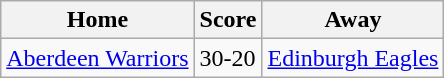<table class="wikitable">
<tr>
<th>Home</th>
<th>Score</th>
<th>Away</th>
</tr>
<tr>
<td><a href='#'>Aberdeen Warriors</a></td>
<td>30-20</td>
<td><a href='#'>Edinburgh Eagles</a></td>
</tr>
</table>
